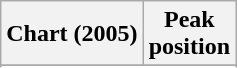<table class="wikitable">
<tr>
<th>Chart (2005)</th>
<th>Peak<br>position</th>
</tr>
<tr>
</tr>
<tr>
</tr>
</table>
